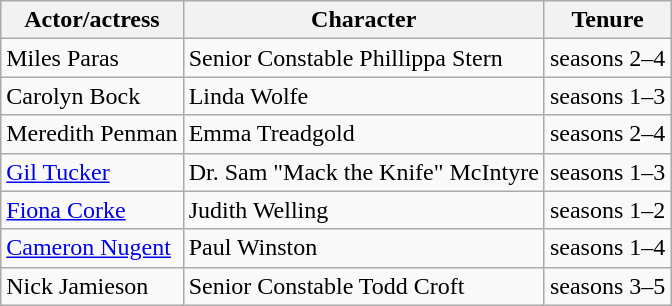<table class="wikitable">
<tr>
<th>Actor/actress</th>
<th>Character</th>
<th>Tenure</th>
</tr>
<tr>
<td>Miles Paras</td>
<td>Senior Constable Phillippa Stern</td>
<td>seasons 2–4</td>
</tr>
<tr>
<td>Carolyn Bock</td>
<td>Linda Wolfe</td>
<td>seasons 1–3</td>
</tr>
<tr>
<td>Meredith Penman</td>
<td>Emma Treadgold</td>
<td>seasons 2–4</td>
</tr>
<tr>
<td><a href='#'>Gil Tucker</a></td>
<td>Dr. Sam "Mack the Knife" McIntyre</td>
<td>seasons 1–3</td>
</tr>
<tr>
<td><a href='#'>Fiona Corke</a></td>
<td>Judith Welling</td>
<td>seasons 1–2</td>
</tr>
<tr>
<td><a href='#'>Cameron Nugent</a></td>
<td>Paul Winston</td>
<td>seasons 1–4</td>
</tr>
<tr>
<td>Nick Jamieson</td>
<td>Senior Constable Todd Croft</td>
<td>seasons 3–5</td>
</tr>
</table>
